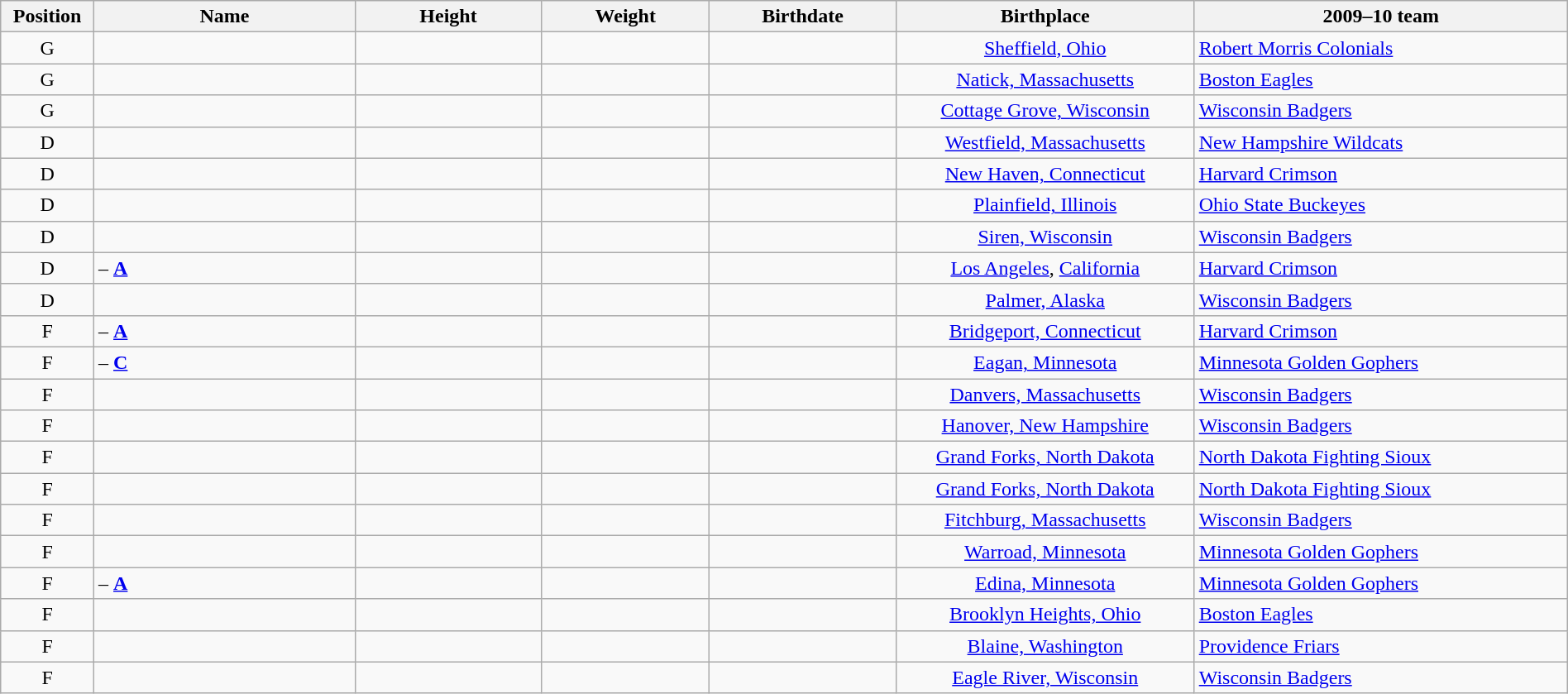<table class="wikitable sortable" style="width:100%;text-align:center;">
<tr>
<th width="05%">Position</th>
<th width="14%">Name</th>
<th width="10%">Height</th>
<th width="09%">Weight</th>
<th width="10%">Birthdate</th>
<th width="16%">Birthplace</th>
<th width="20%">2009–10 team</th>
</tr>
<tr>
<td>G</td>
<td style="text-align:left;"></td>
<td></td>
<td></td>
<td style="text-align:right;"></td>
<td><a href='#'>Sheffield, Ohio</a></td>
<td style="text-align:left;"><a href='#'>Robert Morris Colonials</a></td>
</tr>
<tr>
<td>G</td>
<td style="text-align:left;"></td>
<td></td>
<td></td>
<td style="text-align:right;"></td>
<td><a href='#'>Natick, Massachusetts</a></td>
<td style="text-align:left;"><a href='#'>Boston Eagles</a></td>
</tr>
<tr>
<td>G</td>
<td style="text-align:left;"></td>
<td></td>
<td></td>
<td style="text-align:right;"></td>
<td><a href='#'>Cottage Grove, Wisconsin</a></td>
<td style="text-align:left;"><a href='#'>Wisconsin Badgers</a></td>
</tr>
<tr>
<td>D</td>
<td style="text-align:left;"></td>
<td></td>
<td></td>
<td style="text-align:right;"></td>
<td><a href='#'>Westfield, Massachusetts</a></td>
<td style="text-align:left;"><a href='#'>New Hampshire Wildcats</a></td>
</tr>
<tr>
<td>D</td>
<td style="text-align:left;"></td>
<td></td>
<td></td>
<td style="text-align:right;"></td>
<td><a href='#'>New Haven, Connecticut</a></td>
<td style="text-align:left;"><a href='#'>Harvard Crimson</a></td>
</tr>
<tr>
<td>D</td>
<td style="text-align:left;"></td>
<td></td>
<td></td>
<td style="text-align:right;"></td>
<td><a href='#'>Plainfield, Illinois</a></td>
<td style="text-align:left;"><a href='#'>Ohio State Buckeyes</a></td>
</tr>
<tr style="text-align:center;">
<td>D</td>
<td style="text-align:left;"></td>
<td></td>
<td></td>
<td style="text-align:right;"></td>
<td><a href='#'>Siren, Wisconsin</a></td>
<td style="text-align:left;"><a href='#'>Wisconsin Badgers</a></td>
</tr>
<tr>
<td>D</td>
<td style="text-align:left;"> – <strong><a href='#'>A</a></strong></td>
<td></td>
<td></td>
<td style="text-align:right;"></td>
<td><a href='#'>Los Angeles</a>, <a href='#'>California</a></td>
<td style="text-align:left;"><a href='#'>Harvard Crimson</a></td>
</tr>
<tr>
<td>D</td>
<td style="text-align:left;"></td>
<td></td>
<td></td>
<td style="text-align:right;"></td>
<td><a href='#'>Palmer, Alaska</a></td>
<td style="text-align:left;"><a href='#'>Wisconsin Badgers</a></td>
</tr>
<tr>
<td>F</td>
<td style="text-align:left;"> – <strong><a href='#'>A</a></strong></td>
<td></td>
<td></td>
<td style="text-align:right;"></td>
<td><a href='#'>Bridgeport, Connecticut</a></td>
<td style="text-align:left;"><a href='#'>Harvard Crimson</a></td>
</tr>
<tr>
<td>F</td>
<td style="text-align:left;"> – <strong><a href='#'>C</a></strong></td>
<td></td>
<td></td>
<td style="text-align:right;"></td>
<td><a href='#'>Eagan, Minnesota</a></td>
<td style="text-align:left;"><a href='#'>Minnesota Golden Gophers</a></td>
</tr>
<tr>
<td>F</td>
<td style="text-align:left;"></td>
<td></td>
<td></td>
<td style="text-align:right;"></td>
<td><a href='#'>Danvers, Massachusetts</a></td>
<td style="text-align:left;"><a href='#'>Wisconsin Badgers</a></td>
</tr>
<tr>
<td>F</td>
<td style="text-align:left;"></td>
<td></td>
<td></td>
<td style="text-align:right;"></td>
<td><a href='#'>Hanover, New Hampshire</a></td>
<td style="text-align:left;"><a href='#'>Wisconsin Badgers</a></td>
</tr>
<tr>
<td>F</td>
<td style="text-align:left;"></td>
<td></td>
<td></td>
<td style="text-align:right;"></td>
<td><a href='#'>Grand Forks, North Dakota</a></td>
<td style="text-align:left;"><a href='#'>North Dakota Fighting Sioux</a></td>
</tr>
<tr>
<td>F</td>
<td style="text-align:left;"></td>
<td></td>
<td></td>
<td style="text-align:right;"></td>
<td><a href='#'>Grand Forks, North Dakota</a></td>
<td style="text-align:left;"><a href='#'>North Dakota Fighting Sioux</a></td>
</tr>
<tr style="text-align:center;">
<td>F</td>
<td style="text-align:left;"></td>
<td></td>
<td></td>
<td style="text-align:right;"></td>
<td><a href='#'>Fitchburg, Massachusetts</a></td>
<td style="text-align:left;"><a href='#'>Wisconsin Badgers</a></td>
</tr>
<tr>
<td>F</td>
<td style="text-align:left;"></td>
<td></td>
<td></td>
<td style="text-align:right;"></td>
<td><a href='#'>Warroad, Minnesota</a></td>
<td style="text-align:left;"><a href='#'>Minnesota Golden Gophers</a></td>
</tr>
<tr>
<td>F</td>
<td style="text-align:left;"> – <strong><a href='#'>A</a></strong></td>
<td></td>
<td></td>
<td style="text-align:right;"></td>
<td><a href='#'>Edina, Minnesota</a></td>
<td style="text-align:left;"><a href='#'>Minnesota Golden Gophers</a></td>
</tr>
<tr style="text-align:center;">
<td>F</td>
<td style="text-align:left;"></td>
<td></td>
<td></td>
<td style="text-align:right;"></td>
<td><a href='#'>Brooklyn Heights, Ohio</a></td>
<td style="text-align:left;"><a href='#'>Boston Eagles</a></td>
</tr>
<tr>
<td>F</td>
<td style="text-align:left;"></td>
<td></td>
<td></td>
<td style="text-align:right;"></td>
<td><a href='#'>Blaine, Washington</a></td>
<td style="text-align:left;"><a href='#'>Providence Friars</a></td>
</tr>
<tr>
<td>F</td>
<td style="text-align:left;"></td>
<td></td>
<td></td>
<td style="text-align:right;"></td>
<td><a href='#'>Eagle River, Wisconsin</a></td>
<td style="text-align:left;"><a href='#'>Wisconsin Badgers</a></td>
</tr>
</table>
